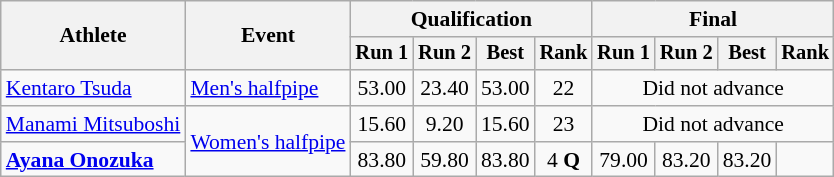<table class="wikitable" style="font-size:90%">
<tr>
<th rowspan="2">Athlete</th>
<th rowspan="2">Event</th>
<th colspan="4">Qualification</th>
<th colspan="4">Final</th>
</tr>
<tr style="font-size:95%">
<th>Run 1</th>
<th>Run 2</th>
<th>Best</th>
<th>Rank</th>
<th>Run 1</th>
<th>Run 2</th>
<th>Best</th>
<th>Rank</th>
</tr>
<tr align=center>
<td align=left><a href='#'>Kentaro Tsuda</a></td>
<td align=left><a href='#'>Men's halfpipe</a></td>
<td>53.00</td>
<td>23.40</td>
<td>53.00</td>
<td>22</td>
<td colspan=4>Did not advance</td>
</tr>
<tr align=center>
<td align=left><a href='#'>Manami Mitsuboshi</a></td>
<td rowspan=2 align=left><a href='#'>Women's halfpipe</a></td>
<td>15.60</td>
<td>9.20</td>
<td>15.60</td>
<td>23</td>
<td colspan=4>Did not advance</td>
</tr>
<tr align=center>
<td align=left><strong><a href='#'>Ayana Onozuka</a></strong></td>
<td>83.80</td>
<td>59.80</td>
<td>83.80</td>
<td>4 <strong>Q</strong></td>
<td>79.00</td>
<td>83.20</td>
<td>83.20</td>
<td></td>
</tr>
</table>
